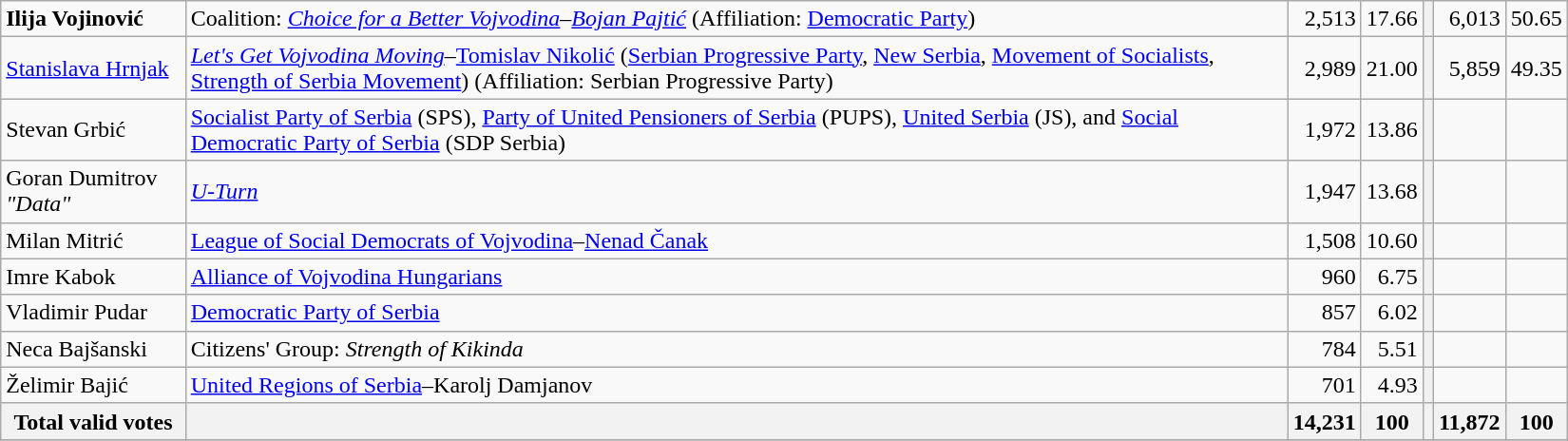<table style="width:1100px;" class="wikitable">
<tr>
<td align="left"><strong>Ilija Vojinović</strong></td>
<td align="left">Coalition: <em><a href='#'>Choice for a Better Vojvodina</a>–<a href='#'>Bojan Pajtić</a></em> (Affiliation: <a href='#'>Democratic Party</a>)</td>
<td align="right">2,513</td>
<td align="right">17.66</td>
<th align="left"></th>
<td align="right">6,013</td>
<td align="right">50.65</td>
</tr>
<tr>
<td align="left"><a href='#'>Stanislava Hrnjak</a></td>
<td align="left"><em><a href='#'>Let's Get Vojvodina Moving</a></em>–<a href='#'>Tomislav Nikolić</a> (<a href='#'>Serbian Progressive Party</a>, <a href='#'>New Serbia</a>, <a href='#'>Movement of Socialists</a>, <a href='#'>Strength of Serbia Movement</a>) (Affiliation: Serbian Progressive Party)</td>
<td align="right">2,989</td>
<td align="right">21.00</td>
<th align="left"></th>
<td align="right">5,859</td>
<td align="right">49.35</td>
</tr>
<tr>
<td align="left">Stevan Grbić</td>
<td align="left"><a href='#'>Socialist Party of Serbia</a> (SPS), <a href='#'>Party of United Pensioners of Serbia</a> (PUPS), <a href='#'>United Serbia</a> (JS), and <a href='#'>Social Democratic Party of Serbia</a> (SDP Serbia)</td>
<td align="right">1,972</td>
<td align="right">13.86</td>
<th align="left"></th>
<td align="right"></td>
<td align="right"></td>
</tr>
<tr>
<td align="left">Goran Dumitrov <em>"Data"</em></td>
<td align="left"><em><a href='#'>U-Turn</a></em></td>
<td align="right">1,947</td>
<td align="right">13.68</td>
<th align="left"></th>
<td align="right"></td>
<td align="right"></td>
</tr>
<tr>
<td align="left">Milan Mitrić</td>
<td align="left"><a href='#'>League of Social Democrats of Vojvodina</a>–<a href='#'>Nenad Čanak</a></td>
<td align="right">1,508</td>
<td align="right">10.60</td>
<th align="left"></th>
<td align="right"></td>
<td align="right"></td>
</tr>
<tr>
<td align="left">Imre Kabok</td>
<td align="left"><a href='#'>Alliance of Vojvodina Hungarians</a></td>
<td align="right">960</td>
<td align="right">6.75</td>
<th align="left"></th>
<td align="right"></td>
<td align="right"></td>
</tr>
<tr>
<td align="left">Vladimir Pudar</td>
<td align="left"><a href='#'>Democratic Party of Serbia</a></td>
<td align="right">857</td>
<td align="right">6.02</td>
<th align="left"></th>
<td align="right"></td>
<td align="right"></td>
</tr>
<tr>
<td align="left">Neca Bajšanski</td>
<td align="left">Citizens' Group: <em>Strength of Kikinda</em></td>
<td align="right">784</td>
<td align="right">5.51</td>
<th align="left"></th>
<td align="right"></td>
<td align="right"></td>
</tr>
<tr>
<td align="left">Želimir Bajić</td>
<td align="left"><a href='#'>United Regions of Serbia</a>–Karolj Damjanov</td>
<td align="right">701</td>
<td align="right">4.93</td>
<th align="left"></th>
<td align="right"></td>
<td align="right"></td>
</tr>
<tr>
<th align="left">Total valid votes</th>
<th align="left"></th>
<th align="right">14,231</th>
<th align="right">100</th>
<th align="left"></th>
<th align="right">11,872</th>
<th align="right">100</th>
</tr>
<tr>
</tr>
</table>
